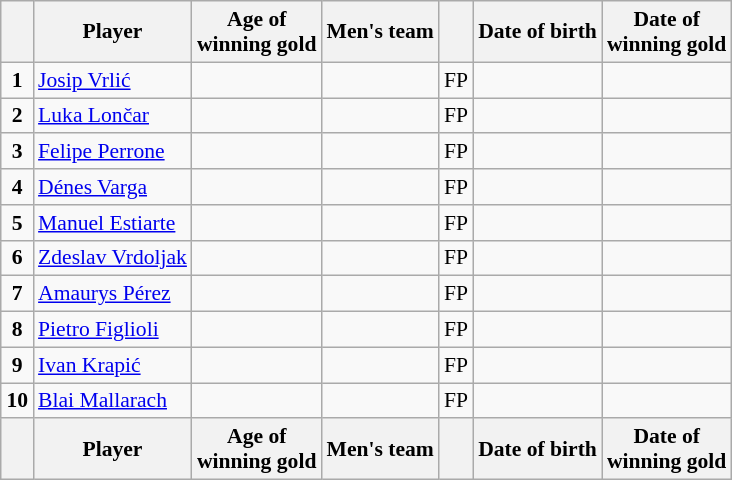<table class="wikitable sortable" style="text-align: center; font-size: 90%; margin-left: 1em;">
<tr>
<th></th>
<th>Player</th>
<th>Age of<br>winning gold</th>
<th>Men's team</th>
<th></th>
<th>Date of birth</th>
<th>Date of<br>winning gold</th>
</tr>
<tr>
<td><strong>1</strong></td>
<td style="text-align: left;" data-sort-value="Vrlić, Josip"><a href='#'>Josip Vrlić</a></td>
<td style="text-align: left;"><strong></strong></td>
<td style="text-align: left;"></td>
<td>FP</td>
<td style="text-align: right;"></td>
<td style="text-align: right;"></td>
</tr>
<tr>
<td><strong>2</strong></td>
<td style="text-align: left;" data-sort-value="Lončar, Luka"><a href='#'>Luka Lončar</a></td>
<td style="text-align: left;"><strong></strong></td>
<td style="text-align: left;"></td>
<td>FP</td>
<td style="text-align: right;"></td>
<td style="text-align: right;"></td>
</tr>
<tr>
<td><strong>3</strong></td>
<td style="text-align: left;" data-sort-value="Perrone, Felipe"><a href='#'>Felipe Perrone</a></td>
<td style="text-align: left;"><strong></strong></td>
<td style="text-align: left;"></td>
<td>FP</td>
<td style="text-align: right;"></td>
<td style="text-align: right;"></td>
</tr>
<tr>
<td><strong>4</strong></td>
<td style="text-align: left;" data-sort-value="Varga, Dénes"><a href='#'>Dénes Varga</a></td>
<td style="text-align: left;"><strong></strong></td>
<td style="text-align: left;"></td>
<td>FP</td>
<td style="text-align: right;"></td>
<td style="text-align: right;"></td>
</tr>
<tr>
<td><strong>5</strong></td>
<td style="text-align: left;" data-sort-value="Estiarte, Manuel"><a href='#'>Manuel Estiarte</a></td>
<td style="text-align: left;"><strong></strong></td>
<td style="text-align: left;"></td>
<td>FP</td>
<td style="text-align: right;"></td>
<td style="text-align: right;"></td>
</tr>
<tr>
<td><strong>6</strong></td>
<td style="text-align: left;" data-sort-value="Vrdoljak, Zdeslav"><a href='#'>Zdeslav Vrdoljak</a></td>
<td style="text-align: left;"><strong></strong></td>
<td style="text-align: left;"></td>
<td>FP</td>
<td style="text-align: right;"></td>
<td style="text-align: right;"></td>
</tr>
<tr>
<td><strong>7</strong></td>
<td style="text-align: left;" data-sort-value="Pérez, Amaurys"><a href='#'>Amaurys Pérez</a></td>
<td style="text-align: left;"><strong></strong></td>
<td style="text-align: left;"></td>
<td>FP</td>
<td style="text-align: right;"></td>
<td style="text-align: right;"></td>
</tr>
<tr>
<td><strong>8</strong></td>
<td style="text-align: left;" data-sort-value="Figlioli, Pietro"><a href='#'>Pietro Figlioli</a></td>
<td style="text-align: left;"><strong></strong></td>
<td style="text-align: left;"></td>
<td>FP</td>
<td style="text-align: right;"></td>
<td style="text-align: right;"></td>
</tr>
<tr>
<td><strong>9</strong></td>
<td style="text-align: left;" data-sort-value="Krapić, Ivan"><a href='#'>Ivan Krapić</a></td>
<td style="text-align: left;"><strong></strong></td>
<td style="text-align: left;"></td>
<td>FP</td>
<td style="text-align: right;"></td>
<td style="text-align: right;"></td>
</tr>
<tr>
<td><strong>10</strong></td>
<td style="text-align: left;" data-sort-value="Mallarach, Blai"><a href='#'>Blai Mallarach</a></td>
<td style="text-align: left;"><strong></strong></td>
<td style="text-align: left;"></td>
<td>FP</td>
<td style="text-align: right;"></td>
<td style="text-align: right;"></td>
</tr>
<tr>
<th></th>
<th>Player</th>
<th>Age of<br>winning gold</th>
<th>Men's team</th>
<th></th>
<th>Date of birth</th>
<th>Date of<br>winning gold</th>
</tr>
</table>
